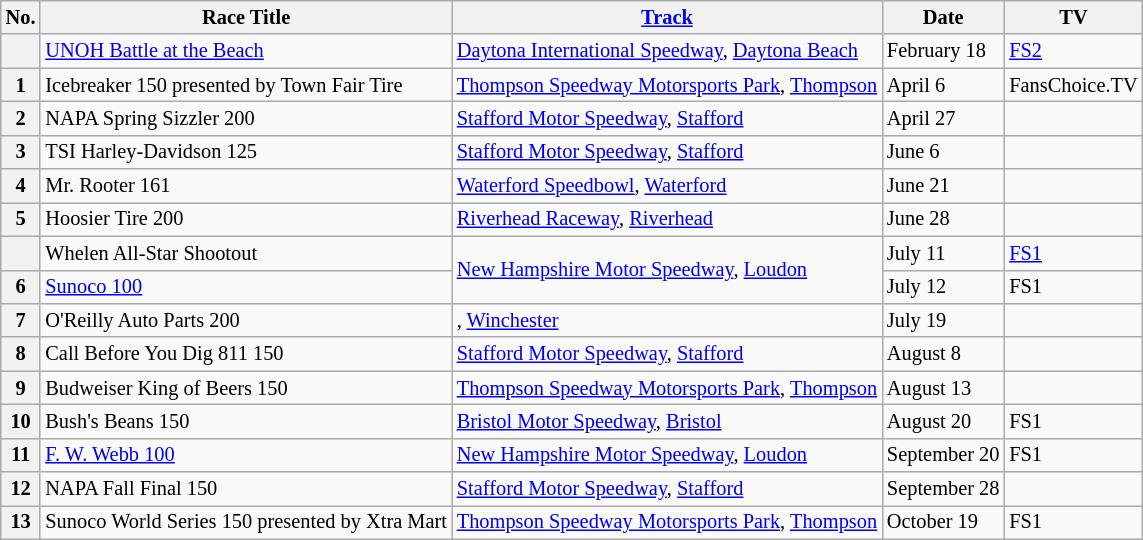<table class="wikitable" style="font-size:85%;">
<tr>
<th>No.</th>
<th>Race Title</th>
<th><a href='#'>Track</a></th>
<th>Date</th>
<th>TV</th>
</tr>
<tr>
<th></th>
<td><a href='#'>UNOH Battle at the Beach</a></td>
<td><a href='#'>Daytona International Speedway</a>, <a href='#'>Daytona Beach</a></td>
<td>February 18</td>
<td><a href='#'>FS2</a></td>
</tr>
<tr>
<th>1</th>
<td>Icebreaker 150 presented by Town Fair Tire</td>
<td><a href='#'>Thompson Speedway Motorsports Park</a>, <a href='#'>Thompson</a></td>
<td>April 6</td>
<td>FansChoice.TV</td>
</tr>
<tr>
<th>2</th>
<td>NAPA Spring Sizzler 200</td>
<td><a href='#'>Stafford Motor Speedway</a>, <a href='#'>Stafford</a></td>
<td>April 27</td>
<td></td>
</tr>
<tr>
<th>3</th>
<td>TSI Harley-Davidson 125</td>
<td><a href='#'>Stafford Motor Speedway</a>, <a href='#'>Stafford</a></td>
<td>June 6</td>
<td></td>
</tr>
<tr>
<th>4</th>
<td>Mr. Rooter 161</td>
<td><a href='#'>Waterford Speedbowl</a>, <a href='#'>Waterford</a></td>
<td>June 21</td>
<td></td>
</tr>
<tr>
<th>5</th>
<td>Hoosier Tire 200</td>
<td><a href='#'>Riverhead Raceway</a>, <a href='#'>Riverhead</a></td>
<td>June 28</td>
<td></td>
</tr>
<tr>
<th></th>
<td>Whelen All-Star Shootout</td>
<td rowspan=2><a href='#'>New Hampshire Motor Speedway</a>, <a href='#'>Loudon</a></td>
<td>July 11</td>
<td><a href='#'>FS1</a></td>
</tr>
<tr>
<th>6</th>
<td><a href='#'>Sunoco 100</a></td>
<td>July 12</td>
<td>FS1</td>
</tr>
<tr>
<th>7</th>
<td>O'Reilly Auto Parts 200</td>
<td>, <a href='#'>Winchester</a></td>
<td>July 19</td>
<td></td>
</tr>
<tr>
<th>8</th>
<td>Call Before You Dig 811 150</td>
<td><a href='#'>Stafford Motor Speedway</a>, <a href='#'>Stafford</a></td>
<td>August 8</td>
<td></td>
</tr>
<tr>
<th>9</th>
<td>Budweiser King of Beers 150</td>
<td><a href='#'>Thompson Speedway Motorsports Park</a>, <a href='#'>Thompson</a></td>
<td>August 13</td>
<td></td>
</tr>
<tr>
<th>10</th>
<td>Bush's Beans 150</td>
<td><a href='#'>Bristol Motor Speedway</a>, <a href='#'>Bristol</a></td>
<td>August 20</td>
<td>FS1</td>
</tr>
<tr>
<th>11</th>
<td><a href='#'>F. W. Webb 100</a></td>
<td><a href='#'>New Hampshire Motor Speedway</a>, <a href='#'>Loudon</a></td>
<td>September 20</td>
<td>FS1</td>
</tr>
<tr>
<th>12</th>
<td>NAPA Fall Final 150</td>
<td><a href='#'>Stafford Motor Speedway</a>, <a href='#'>Stafford</a></td>
<td>September 28</td>
<td></td>
</tr>
<tr>
<th>13</th>
<td>Sunoco World Series 150 presented by Xtra Mart</td>
<td><a href='#'>Thompson Speedway Motorsports Park</a>, <a href='#'>Thompson</a></td>
<td>October 19</td>
<td>FS1</td>
</tr>
</table>
